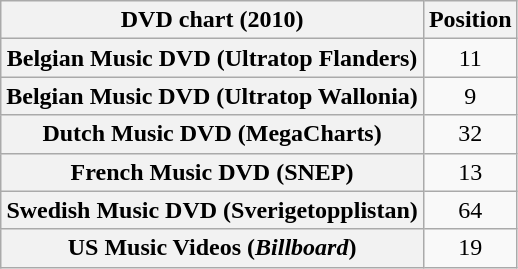<table class="wikitable sortable plainrowheaders" style="text-align:center">
<tr>
<th scope="col">DVD chart (2010)</th>
<th scope="col">Position</th>
</tr>
<tr>
<th scope="row">Belgian Music DVD (Ultratop Flanders)</th>
<td>11</td>
</tr>
<tr>
<th scope="row">Belgian Music DVD (Ultratop Wallonia)</th>
<td>9</td>
</tr>
<tr>
<th scope="row">Dutch Music DVD (MegaCharts)</th>
<td>32</td>
</tr>
<tr>
<th scope="row">French Music DVD (SNEP)</th>
<td>13</td>
</tr>
<tr>
<th scope="row">Swedish Music DVD (Sverigetopplistan)</th>
<td>64</td>
</tr>
<tr>
<th scope="row">US Music Videos (<em>Billboard</em>)</th>
<td>19</td>
</tr>
</table>
